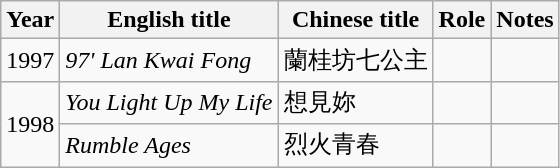<table class="wikitable">
<tr>
<th>Year</th>
<th>English title</th>
<th>Chinese title</th>
<th>Role</th>
<th>Notes</th>
</tr>
<tr>
<td>1997</td>
<td><em>97' Lan Kwai Fong</em></td>
<td>蘭桂坊七公主</td>
<td></td>
<td></td>
</tr>
<tr>
<td rowspan=2>1998</td>
<td><em>You Light Up My Life</em></td>
<td>想見妳</td>
<td></td>
<td></td>
</tr>
<tr>
<td><em>Rumble Ages</em></td>
<td>烈火青春</td>
<td></td>
<td></td>
</tr>
</table>
